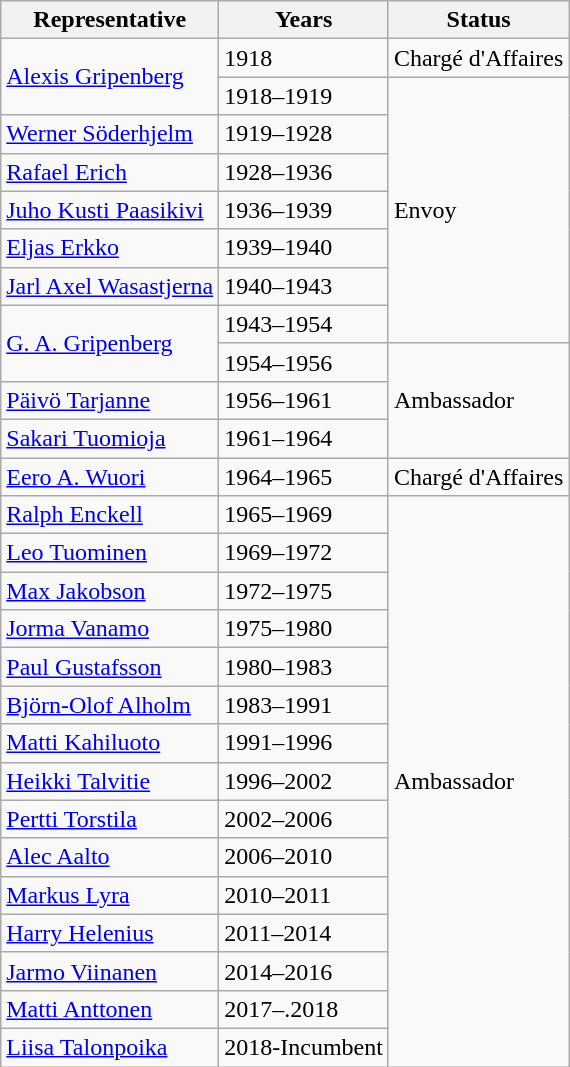<table class="wikitable sortable">
<tr>
<th>Representative</th>
<th>Years</th>
<th>Status</th>
</tr>
<tr>
<td rowspan="2"><a href='#'>Alexis Gripenberg</a></td>
<td>1918</td>
<td>Chargé d'Affaires</td>
</tr>
<tr>
<td>1918–1919</td>
<td rowspan="7">Envoy</td>
</tr>
<tr>
<td><a href='#'>Werner Söderhjelm</a></td>
<td>1919–1928</td>
</tr>
<tr>
<td><a href='#'>Rafael Erich</a></td>
<td>1928–1936</td>
</tr>
<tr>
<td><a href='#'>Juho Kusti Paasikivi</a></td>
<td>1936–1939</td>
</tr>
<tr>
<td><a href='#'>Eljas Erkko</a></td>
<td>1939–1940</td>
</tr>
<tr>
<td><a href='#'>Jarl Axel Wasastjerna</a></td>
<td>1940–1943</td>
</tr>
<tr>
<td rowspan="2"><a href='#'>G. A. Gripenberg</a></td>
<td>1943–1954</td>
</tr>
<tr>
<td>1954–1956</td>
<td rowspan="3">Ambassador</td>
</tr>
<tr>
<td><a href='#'>Päivö Tarjanne</a></td>
<td>1956–1961</td>
</tr>
<tr>
<td><a href='#'>Sakari Tuomioja</a></td>
<td>1961–1964</td>
</tr>
<tr>
<td><a href='#'>Eero A. Wuori</a></td>
<td>1964–1965</td>
<td>Chargé d'Affaires</td>
</tr>
<tr>
<td><a href='#'>Ralph Enckell</a></td>
<td>1965–1969</td>
<td rowspan="15">Ambassador</td>
</tr>
<tr>
<td><a href='#'>Leo Tuominen</a></td>
<td>1969–1972</td>
</tr>
<tr>
<td><a href='#'>Max Jakobson</a></td>
<td>1972–1975</td>
</tr>
<tr>
<td><a href='#'>Jorma Vanamo</a></td>
<td>1975–1980</td>
</tr>
<tr>
<td><a href='#'>Paul Gustafsson</a></td>
<td>1980–1983</td>
</tr>
<tr>
<td><a href='#'>Björn-Olof Alholm</a></td>
<td>1983–1991</td>
</tr>
<tr>
<td><a href='#'>Matti Kahiluoto</a></td>
<td>1991–1996</td>
</tr>
<tr>
<td><a href='#'>Heikki Talvitie</a></td>
<td>1996–2002</td>
</tr>
<tr>
<td><a href='#'>Pertti Torstila</a></td>
<td>2002–2006</td>
</tr>
<tr>
<td><a href='#'>Alec Aalto</a></td>
<td>2006–2010</td>
</tr>
<tr>
<td><a href='#'>Markus Lyra</a></td>
<td>2010–2011</td>
</tr>
<tr>
<td><a href='#'>Harry Helenius</a></td>
<td>2011–2014</td>
</tr>
<tr>
<td><a href='#'>Jarmo Viinanen</a></td>
<td>2014–2016</td>
</tr>
<tr>
<td><a href='#'>Matti Anttonen</a></td>
<td>2017–.2018</td>
</tr>
<tr>
<td><a href='#'>Liisa Talonpoika</a></td>
<td>2018-Incumbent</td>
</tr>
</table>
